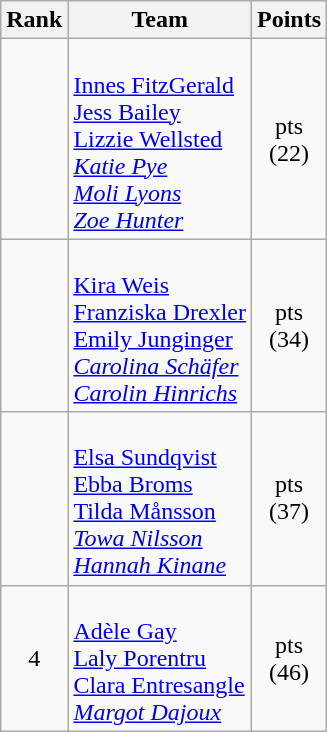<table class="wikitable sortable" style="text-align:center;">
<tr>
<th>Rank</th>
<th>Team</th>
<th>Points</th>
</tr>
<tr>
<td></td>
<td align=left><br><a href='#'>Innes FitzGerald</a><br><a href='#'>Jess Bailey</a><br><a href='#'>Lizzie Wellsted</a><br><em><a href='#'>Katie Pye</a><br><a href='#'>Moli Lyons</a><br><a href='#'>Zoe Hunter</a></em></td>
<td>pts<br>(22)</td>
</tr>
<tr>
<td></td>
<td align=left><br><a href='#'>Kira Weis</a><br><a href='#'>Franziska Drexler</a><br><a href='#'>Emily Junginger</a><br><em><a href='#'>Carolina Schäfer</a><br><a href='#'>Carolin Hinrichs</a></em></td>
<td>pts<br>(34)</td>
</tr>
<tr>
<td></td>
<td align=left><br><a href='#'>Elsa Sundqvist</a><br><a href='#'>Ebba Broms</a><br><a href='#'>Tilda Månsson</a><br><em><a href='#'>Towa Nilsson</a><br><a href='#'>Hannah Kinane</a></em></td>
<td>pts<br>(37)</td>
</tr>
<tr>
<td>4</td>
<td align=left><br><a href='#'>Adèle Gay</a><br><a href='#'>Laly Porentru</a><br><a href='#'>Clara Entresangle</a><br><em><a href='#'>Margot Dajoux</a></em></td>
<td>pts<br>(46)</td>
</tr>
</table>
